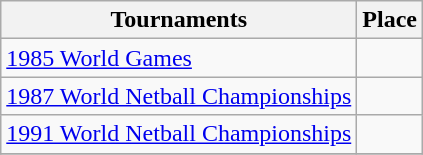<table class="wikitable collapsible">
<tr>
<th>Tournaments</th>
<th>Place</th>
</tr>
<tr>
<td><a href='#'>1985 World Games</a></td>
<td></td>
</tr>
<tr>
<td><a href='#'>1987 World Netball Championships</a></td>
<td></td>
</tr>
<tr>
<td><a href='#'>1991 World Netball Championships</a></td>
<td></td>
</tr>
<tr>
</tr>
</table>
